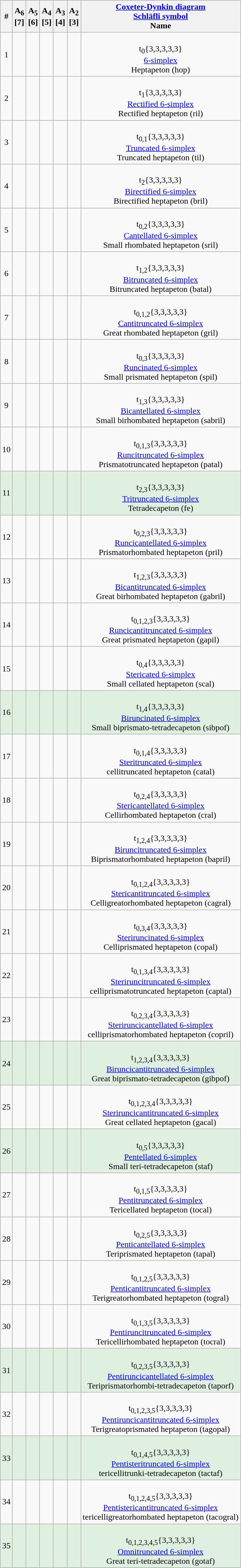<table class="wikitable">
<tr>
<th>#</th>
<th>A<sub>6</sub><br>[7]</th>
<th>A<sub>5</sub><br>[6]</th>
<th>A<sub>4</sub><br>[5]</th>
<th>A<sub>3</sub><br>[4]</th>
<th>A<sub>2</sub><br>[3]</th>
<th><a href='#'>Coxeter-Dynkin diagram</a><br><a href='#'>Schläfli symbol</a><br>Name</th>
</tr>
<tr align=center>
<td>1</td>
<td></td>
<td></td>
<td></td>
<td></td>
<td></td>
<td><br>t<sub>0</sub>{3,3,3,3,3}<br><a href='#'>6-simplex</a><br>Heptapeton (hop)</td>
</tr>
<tr align=center>
<td>2</td>
<td></td>
<td></td>
<td></td>
<td></td>
<td></td>
<td><br>t<sub>1</sub>{3,3,3,3,3}<br><a href='#'>Rectified 6-simplex</a><br>Rectified heptapeton (ril)</td>
</tr>
<tr align=center>
<td>3</td>
<td></td>
<td></td>
<td></td>
<td></td>
<td></td>
<td><br>t<sub>0,1</sub>{3,3,3,3,3}<br><a href='#'>Truncated 6-simplex</a><br>Truncated heptapeton (til)</td>
</tr>
<tr align=center>
<td>4</td>
<td></td>
<td></td>
<td></td>
<td></td>
<td></td>
<td><br>t<sub>2</sub>{3,3,3,3,3}<br><a href='#'>Birectified 6-simplex</a><br>Birectified heptapeton (bril)</td>
</tr>
<tr align=center>
<td>5</td>
<td></td>
<td></td>
<td></td>
<td></td>
<td></td>
<td><br>t<sub>0,2</sub>{3,3,3,3,3}<br><a href='#'>Cantellated 6-simplex</a><br>Small rhombated heptapeton (sril)</td>
</tr>
<tr align=center>
<td>6</td>
<td></td>
<td></td>
<td></td>
<td></td>
<td></td>
<td><br>t<sub>1,2</sub>{3,3,3,3,3}<br><a href='#'>Bitruncated 6-simplex</a><br>Bitruncated heptapeton (batal)</td>
</tr>
<tr align=center>
<td>7</td>
<td></td>
<td></td>
<td></td>
<td></td>
<td></td>
<td><br>t<sub>0,1,2</sub>{3,3,3,3,3}<br><a href='#'>Cantitruncated 6-simplex</a><br>Great rhombated heptapeton (gril)</td>
</tr>
<tr align=center>
<td>8</td>
<td></td>
<td></td>
<td></td>
<td></td>
<td></td>
<td><br>t<sub>0,3</sub>{3,3,3,3,3}<br><a href='#'>Runcinated 6-simplex</a><br>Small prismated heptapeton (spil)</td>
</tr>
<tr align=center>
<td>9</td>
<td></td>
<td></td>
<td></td>
<td></td>
<td></td>
<td><br>t<sub>1,3</sub>{3,3,3,3,3}<br><a href='#'>Bicantellated 6-simplex</a><br>Small birhombated heptapeton (sabril)</td>
</tr>
<tr align=center>
<td>10</td>
<td></td>
<td></td>
<td></td>
<td></td>
<td></td>
<td><br>t<sub>0,1,3</sub>{3,3,3,3,3}<br><a href='#'>Runcitruncated 6-simplex</a><br>Prismatotruncated heptapeton (patal)</td>
</tr>
<tr align=center BGCOLOR="#e0f0e0">
<td>11</td>
<td></td>
<td></td>
<td></td>
<td></td>
<td></td>
<td><br>t<sub>2,3</sub>{3,3,3,3,3}<br><a href='#'>Tritruncated 6-simplex</a><br>Tetradecapeton (fe)</td>
</tr>
<tr align=center>
<td>12</td>
<td></td>
<td></td>
<td></td>
<td></td>
<td></td>
<td><br>t<sub>0,2,3</sub>{3,3,3,3,3}<br><a href='#'>Runcicantellated 6-simplex</a><br>Prismatorhombated heptapeton (pril)</td>
</tr>
<tr align=center>
<td>13</td>
<td></td>
<td></td>
<td></td>
<td></td>
<td></td>
<td><br>t<sub>1,2,3</sub>{3,3,3,3,3}<br><a href='#'>Bicantitruncated 6-simplex</a><br>Great birhombated heptapeton (gabril)</td>
</tr>
<tr align=center>
<td>14</td>
<td></td>
<td></td>
<td></td>
<td></td>
<td></td>
<td><br>t<sub>0,1,2,3</sub>{3,3,3,3,3}<br><a href='#'>Runcicantitruncated 6-simplex</a><br>Great prismated heptapeton (gapil)</td>
</tr>
<tr align=center>
<td>15</td>
<td></td>
<td></td>
<td></td>
<td></td>
<td></td>
<td><br>t<sub>0,4</sub>{3,3,3,3,3}<br><a href='#'>Stericated 6-simplex</a><br>Small cellated heptapeton (scal)</td>
</tr>
<tr align=center BGCOLOR="#e0f0e0">
<td>16</td>
<td></td>
<td></td>
<td></td>
<td></td>
<td></td>
<td><br>t<sub>1,4</sub>{3,3,3,3,3}<br><a href='#'>Biruncinated 6-simplex</a><br>Small biprismato-tetradecapeton (sibpof)</td>
</tr>
<tr align=center>
<td>17</td>
<td></td>
<td></td>
<td></td>
<td></td>
<td></td>
<td><br>t<sub>0,1,4</sub>{3,3,3,3,3}<br><a href='#'>Steritruncated 6-simplex</a><br>cellitruncated heptapeton (catal)</td>
</tr>
<tr align=center>
<td>18</td>
<td></td>
<td></td>
<td></td>
<td></td>
<td></td>
<td><br>t<sub>0,2,4</sub>{3,3,3,3,3}<br><a href='#'>Stericantellated 6-simplex</a><br>Cellirhombated heptapeton (cral)</td>
</tr>
<tr align=center>
<td>19</td>
<td></td>
<td></td>
<td></td>
<td></td>
<td></td>
<td><br>t<sub>1,2,4</sub>{3,3,3,3,3}<br><a href='#'>Biruncitruncated 6-simplex</a><br>Biprismatorhombated heptapeton (bapril)</td>
</tr>
<tr align=center>
<td>20</td>
<td></td>
<td></td>
<td></td>
<td></td>
<td></td>
<td><br>t<sub>0,1,2,4</sub>{3,3,3,3,3}<br><a href='#'>Stericantitruncated 6-simplex</a><br>Celligreatorhombated heptapeton (cagral)</td>
</tr>
<tr align=center>
<td>21</td>
<td></td>
<td></td>
<td></td>
<td></td>
<td></td>
<td><br>t<sub>0,3,4</sub>{3,3,3,3,3}<br><a href='#'>Steriruncinated 6-simplex</a><br>Celliprismated heptapeton (copal)</td>
</tr>
<tr align=center>
<td>22</td>
<td></td>
<td></td>
<td></td>
<td></td>
<td></td>
<td><br>t<sub>0,1,3,4</sub>{3,3,3,3,3}<br><a href='#'>Steriruncitruncated 6-simplex</a><br>celliprismatotruncated heptapeton (captal)</td>
</tr>
<tr align=center>
<td>23</td>
<td></td>
<td></td>
<td></td>
<td></td>
<td></td>
<td><br>t<sub>0,2,3,4</sub>{3,3,3,3,3}<br><a href='#'>Steriruncicantellated 6-simplex</a><br>celliprismatorhombated heptapeton (copril)</td>
</tr>
<tr align=center BGCOLOR="#e0f0e0">
<td>24</td>
<td></td>
<td></td>
<td></td>
<td></td>
<td></td>
<td><br>t<sub>1,2,3,4</sub>{3,3,3,3,3}<br><a href='#'>Biruncicantitruncated 6-simplex</a><br>Great biprismato-tetradecapeton (gibpof)</td>
</tr>
<tr align=center>
<td>25</td>
<td></td>
<td></td>
<td></td>
<td></td>
<td></td>
<td><br>t<sub>0,1,2,3,4</sub>{3,3,3,3,3}<br><a href='#'>Steriruncicantitruncated 6-simplex</a><br>Great cellated heptapeton (gacal)</td>
</tr>
<tr align=center BGCOLOR="#e0f0e0">
<td>26</td>
<td></td>
<td></td>
<td></td>
<td></td>
<td></td>
<td><br>t<sub>0,5</sub>{3,3,3,3,3}<br><a href='#'>Pentellated 6-simplex</a><br>Small teri-tetradecapeton (staf)</td>
</tr>
<tr align=center>
<td>27</td>
<td></td>
<td></td>
<td></td>
<td></td>
<td></td>
<td><br>t<sub>0,1,5</sub>{3,3,3,3,3}<br><a href='#'>Pentitruncated 6-simplex</a><br>Tericellated heptapeton (tocal)</td>
</tr>
<tr align=center>
<td>28</td>
<td></td>
<td></td>
<td></td>
<td></td>
<td></td>
<td><br>t<sub>0,2,5</sub>{3,3,3,3,3}<br><a href='#'>Penticantellated 6-simplex</a><br>Teriprismated heptapeton (tapal)</td>
</tr>
<tr align=center>
<td>29</td>
<td></td>
<td></td>
<td></td>
<td></td>
<td></td>
<td><br>t<sub>0,1,2,5</sub>{3,3,3,3,3}<br><a href='#'>Penticantitruncated 6-simplex</a><br>Terigreatorhombated heptapeton (togral)</td>
</tr>
<tr align=center>
<td>30</td>
<td></td>
<td></td>
<td></td>
<td></td>
<td></td>
<td><br>t<sub>0,1,3,5</sub>{3,3,3,3,3}<br><a href='#'>Pentiruncitruncated 6-simplex</a><br>Tericellirhombated heptapeton (tocral)</td>
</tr>
<tr align=center BGCOLOR="#e0f0e0">
<td>31</td>
<td></td>
<td></td>
<td></td>
<td></td>
<td></td>
<td><br>t<sub>0,2,3,5</sub>{3,3,3,3,3}<br><a href='#'>Pentiruncicantellated 6-simplex</a><br>Teriprismatorhombi-tetradecapeton (taporf)</td>
</tr>
<tr align=center>
<td>32</td>
<td></td>
<td></td>
<td></td>
<td></td>
<td></td>
<td><br>t<sub>0,1,2,3,5</sub>{3,3,3,3,3}<br><a href='#'>Pentiruncicantitruncated 6-simplex</a><br>Terigreatoprismated heptapeton (tagopal)</td>
</tr>
<tr align=center BGCOLOR="#e0f0e0">
<td>33</td>
<td></td>
<td></td>
<td></td>
<td></td>
<td></td>
<td><br>t<sub>0,1,4,5</sub>{3,3,3,3,3}<br><a href='#'>Pentisteritruncated 6-simplex</a><br>tericellitrunki-tetradecapeton (tactaf)</td>
</tr>
<tr align=center>
<td>34</td>
<td></td>
<td></td>
<td></td>
<td></td>
<td></td>
<td><br>t<sub>0,1,2,4,5</sub>{3,3,3,3,3}<br><a href='#'>Pentistericantitruncated 6-simplex</a><br>tericelligreatorhombated heptapeton (tacogral)</td>
</tr>
<tr align=center BGCOLOR="#e0f0e0">
<td>35</td>
<td></td>
<td></td>
<td></td>
<td></td>
<td></td>
<td><br>t<sub>0,1,2,3,4,5</sub>{3,3,3,3,3}<br><a href='#'>Omnitruncated 6-simplex</a><br>Great teri-tetradecapeton (gotaf)</td>
</tr>
</table>
